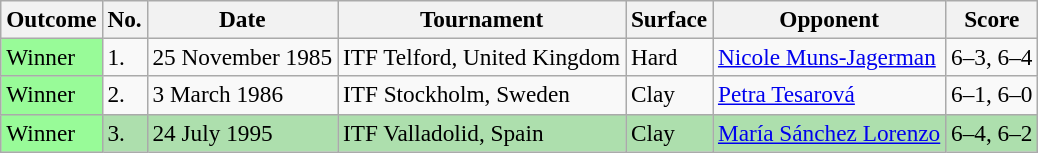<table class="sortable wikitable" style="font-size:97%">
<tr>
<th>Outcome</th>
<th>No.</th>
<th>Date</th>
<th>Tournament</th>
<th>Surface</th>
<th>Opponent</th>
<th class="unsortable">Score</th>
</tr>
<tr>
<td bgcolor="98FB98">Winner</td>
<td>1.</td>
<td>25 November 1985</td>
<td>ITF Telford, United Kingdom</td>
<td>Hard</td>
<td> <a href='#'>Nicole Muns-Jagerman</a></td>
<td>6–3, 6–4</td>
</tr>
<tr>
<td bgcolor="98FB98">Winner</td>
<td>2.</td>
<td>3 March 1986</td>
<td>ITF Stockholm, Sweden</td>
<td>Clay</td>
<td> <a href='#'>Petra Tesarová</a></td>
<td>6–1, 6–0</td>
</tr>
<tr bgcolor="#ADDFAD">
<td bgcolor="98FB98">Winner</td>
<td>3.</td>
<td>24 July 1995</td>
<td>ITF Valladolid, Spain</td>
<td>Clay</td>
<td> <a href='#'>María Sánchez Lorenzo</a></td>
<td>6–4, 6–2</td>
</tr>
</table>
